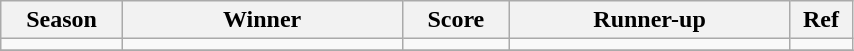<table class="wikitable" style="width:45%;">
<tr>
<th style="width:5%;">Season</th>
<th style="width:17%;">Winner</th>
<th style="width:5%;">Score</th>
<th style="width:17%;">Runner-up</th>
<th style="width:2%;">Ref</th>
</tr>
<tr>
<td></td>
<td></td>
<td></td>
<td></td>
<td></td>
</tr>
<tr>
</tr>
</table>
